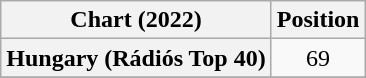<table class="wikitable sortable plainrowheaders" style="text-align:center;">
<tr>
<th scope="col">Chart (2022)</th>
<th scope="col">Position</th>
</tr>
<tr>
<th scope="row">Hungary (Rádiós Top 40)</th>
<td>69</td>
</tr>
<tr>
</tr>
</table>
